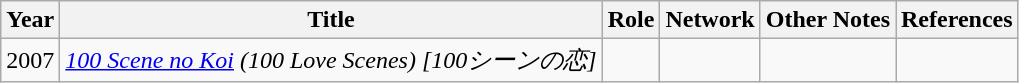<table class="wikitable">
<tr>
<th>Year</th>
<th>Title</th>
<th>Role</th>
<th>Network</th>
<th>Other Notes</th>
<th>References</th>
</tr>
<tr>
<td>2007</td>
<td><em><a href='#'>100 Scene no Koi</a> (100 Love Scenes) [100シーンの恋]</em></td>
<td></td>
<td></td>
<td></td>
<td></td>
</tr>
</table>
